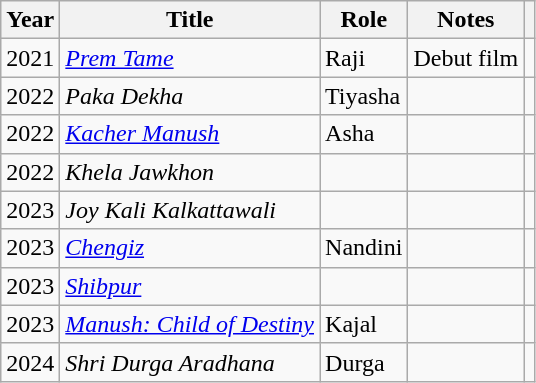<table class="wikitable sortable">
<tr>
<th>Year</th>
<th>Title</th>
<th>Role</th>
<th class="unsortable">Notes</th>
<th class="unsortable"></th>
</tr>
<tr>
<td>2021</td>
<td><em><a href='#'>Prem Tame</a></em></td>
<td>Raji</td>
<td>Debut film</td>
<td></td>
</tr>
<tr>
<td>2022</td>
<td><em>Paka Dekha</em></td>
<td>Tiyasha</td>
<td></td>
<td></td>
</tr>
<tr>
<td>2022</td>
<td><em><a href='#'>Kacher Manush</a></em></td>
<td>Asha</td>
<td></td>
<td></td>
</tr>
<tr>
<td>2022</td>
<td><em>Khela Jawkhon</em></td>
<td></td>
<td></td>
<td></td>
</tr>
<tr>
<td>2023</td>
<td><em>Joy Kali Kalkattawali</em></td>
<td></td>
<td></td>
<td></td>
</tr>
<tr>
<td>2023</td>
<td><em><a href='#'>Chengiz</a></em></td>
<td>Nandini</td>
<td></td>
<td></td>
</tr>
<tr>
<td>2023</td>
<td><a href='#'><em>Shibpur</em></a></td>
<td></td>
<td></td>
<td></td>
</tr>
<tr>
<td>2023</td>
<td><em><a href='#'>Manush: Child of Destiny</a></em></td>
<td>Kajal</td>
<td></td>
<td></td>
</tr>
<tr>
<td>2024</td>
<td><em>Shri Durga Aradhana</em></td>
<td>Durga</td>
<td></td>
</tr>
</table>
